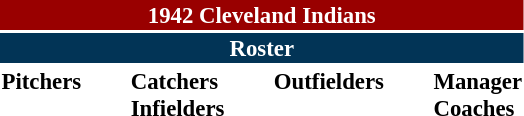<table class="toccolours" style="font-size: 95%;">
<tr>
<th colspan="10" style="background-color: #990000; color: white; text-align: center;">1942 Cleveland Indians</th>
</tr>
<tr>
<td colspan="10" style="background-color: #023456; color: white; text-align: center;"><strong>Roster</strong></td>
</tr>
<tr>
<td valign="top"><strong>Pitchers</strong><br>















</td>
<td width="25px"></td>
<td valign="top"><strong>Catchers</strong><br>



<strong>Infielders</strong>








</td>
<td width="25px"></td>
<td valign="top"><strong>Outfielders</strong><br>




</td>
<td width="25px"></td>
<td valign="top"><strong>Manager</strong><br>
<strong>Coaches</strong>


</td>
</tr>
</table>
